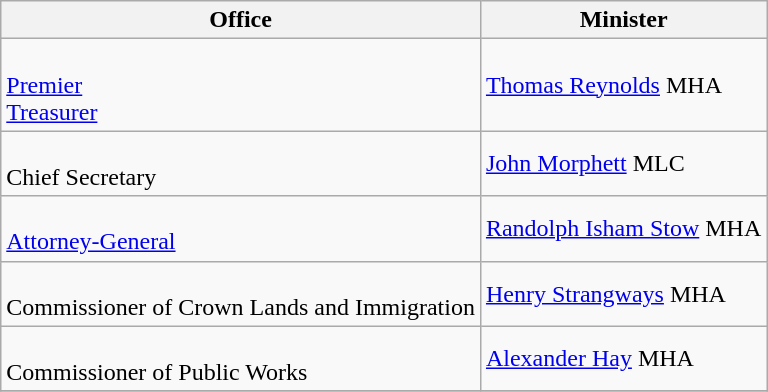<table class="wikitable">
<tr>
<th>Office</th>
<th>Minister</th>
</tr>
<tr>
<td><br><a href='#'>Premier</a><br>
<a href='#'>Treasurer</a></td>
<td><a href='#'>Thomas Reynolds</a> MHA</td>
</tr>
<tr>
<td><br>Chief Secretary</td>
<td><a href='#'>John Morphett</a> MLC</td>
</tr>
<tr>
<td><br><a href='#'>Attorney-General</a></td>
<td><a href='#'>Randolph Isham Stow</a> MHA</td>
</tr>
<tr>
<td><br>Commissioner of Crown Lands and Immigration<br></td>
<td><a href='#'>Henry Strangways</a> MHA</td>
</tr>
<tr>
<td><br>Commissioner of Public Works<br></td>
<td><a href='#'>Alexander Hay</a> MHA</td>
</tr>
<tr>
</tr>
</table>
